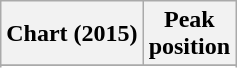<table class="wikitable sortable plainrowheaders">
<tr>
<th>Chart (2015)</th>
<th>Peak<br>position</th>
</tr>
<tr>
</tr>
<tr>
</tr>
<tr>
</tr>
<tr>
</tr>
</table>
